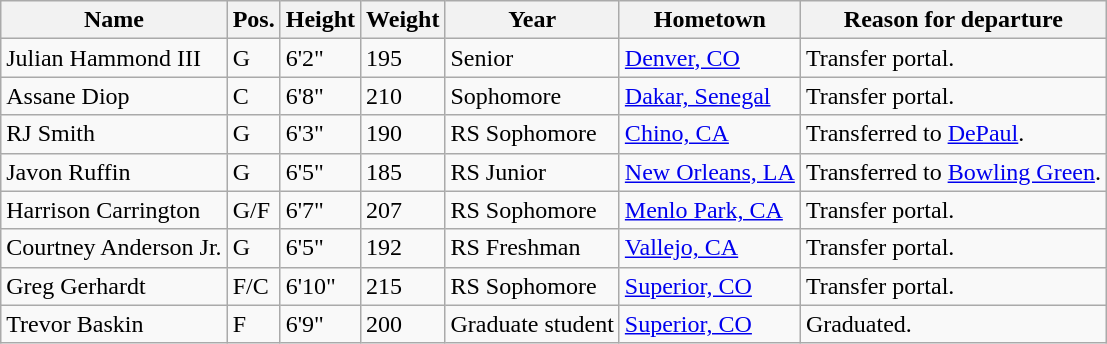<table class="wikitable sortable" style="font-size:100%;" border="1">
<tr>
<th>Name</th>
<th>Pos.</th>
<th>Height</th>
<th>Weight</th>
<th>Year</th>
<th>Hometown</th>
<th class="unsortable">Reason for departure</th>
</tr>
<tr>
<td>Julian Hammond III</td>
<td>G</td>
<td>6'2"</td>
<td>195</td>
<td>Senior</td>
<td><a href='#'>Denver, CO</a></td>
<td>Transfer portal.</td>
</tr>
<tr>
<td>Assane Diop</td>
<td>C</td>
<td>6'8"</td>
<td>210</td>
<td>Sophomore</td>
<td><a href='#'>Dakar, Senegal</a></td>
<td>Transfer portal.</td>
</tr>
<tr>
<td>RJ Smith</td>
<td>G</td>
<td>6'3"</td>
<td>190</td>
<td>RS Sophomore</td>
<td><a href='#'>Chino, CA</a></td>
<td>Transferred to <a href='#'>DePaul</a>.</td>
</tr>
<tr>
<td>Javon Ruffin</td>
<td>G</td>
<td>6'5"</td>
<td>185</td>
<td>RS Junior</td>
<td><a href='#'>New Orleans, LA</a></td>
<td>Transferred to <a href='#'>Bowling Green</a>.</td>
</tr>
<tr>
<td>Harrison Carrington</td>
<td>G/F</td>
<td>6'7"</td>
<td>207</td>
<td>RS Sophomore</td>
<td><a href='#'>Menlo Park, CA</a></td>
<td>Transfer portal.</td>
</tr>
<tr>
<td>Courtney Anderson Jr.</td>
<td>G</td>
<td>6'5"</td>
<td>192</td>
<td>RS Freshman</td>
<td><a href='#'>Vallejo, CA</a></td>
<td>Transfer portal.</td>
</tr>
<tr>
<td>Greg Gerhardt</td>
<td>F/C</td>
<td>6'10"</td>
<td>215</td>
<td>RS Sophomore</td>
<td><a href='#'>Superior, CO</a></td>
<td>Transfer portal.</td>
</tr>
<tr>
<td>Trevor Baskin</td>
<td>F</td>
<td>6'9"</td>
<td>200</td>
<td>Graduate student</td>
<td><a href='#'>Superior, CO</a></td>
<td>Graduated.</td>
</tr>
</table>
